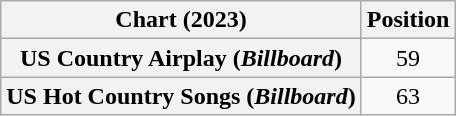<table class="wikitable sortable plainrowheaders" style="text-align:center">
<tr>
<th scope="col">Chart (2023)</th>
<th scope="col">Position</th>
</tr>
<tr>
<th scope="row">US Country Airplay (<em>Billboard</em>)</th>
<td>59</td>
</tr>
<tr>
<th scope="row">US Hot Country Songs (<em>Billboard</em>)</th>
<td>63</td>
</tr>
</table>
